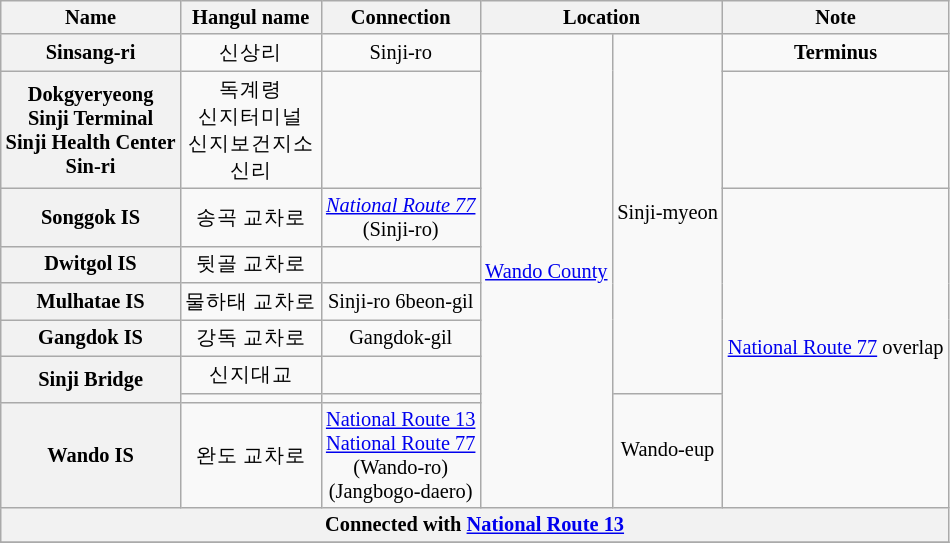<table class="wikitable" style="font-size: 85%; text-align: center;">
<tr>
<th>Name </th>
<th>Hangul name</th>
<th>Connection</th>
<th colspan="2">Location</th>
<th>Note</th>
</tr>
<tr>
<th>Sinsang-ri</th>
<td>신상리</td>
<td>Sinji-ro</td>
<td rowspan=9><a href='#'>Wando County</a></td>
<td rowspan=7>Sinji-myeon</td>
<td><strong>Terminus</strong></td>
</tr>
<tr>
<th>Dokgyeryeong<br>Sinji Terminal<br>Sinji Health Center<br>Sin-ri</th>
<td>독계령<br>신지터미널<br>신지보건지소<br>신리</td>
<td></td>
<td></td>
</tr>
<tr>
<th>Songgok IS</th>
<td>송곡 교차로</td>
<td><em><a href='#'>National Route 77</a></em><br>(Sinji-ro)</td>
<td rowspan=7><a href='#'>National Route 77</a> overlap</td>
</tr>
<tr>
<th>Dwitgol IS</th>
<td>뒷골 교차로</td>
<td></td>
</tr>
<tr>
<th>Mulhatae IS</th>
<td>물하태 교차로</td>
<td>Sinji-ro 6beon-gil</td>
</tr>
<tr>
<th>Gangdok IS</th>
<td>강독 교차로</td>
<td>Gangdok-gil</td>
</tr>
<tr>
<th rowspan=2>Sinji Bridge</th>
<td>신지대교</td>
<td></td>
</tr>
<tr>
<td></td>
<td></td>
<td rowspan=2>Wando-eup</td>
</tr>
<tr>
<th>Wando IS</th>
<td>완도 교차로</td>
<td><a href='#'>National Route 13</a><br><a href='#'>National Route 77</a><br>(Wando-ro)<br>(Jangbogo-daero)</td>
</tr>
<tr>
<th colspan=6>Connected with <a href='#'>National Route 13</a></th>
</tr>
<tr>
</tr>
</table>
